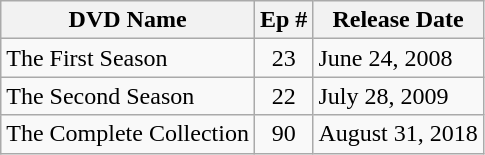<table class="wikitable">
<tr>
<th>DVD Name</th>
<th>Ep #</th>
<th>Release Date</th>
</tr>
<tr>
<td>The First Season</td>
<td align="center">23</td>
<td>June 24, 2008</td>
</tr>
<tr>
<td>The Second Season</td>
<td align="center">22</td>
<td>July 28, 2009</td>
</tr>
<tr>
<td>The Complete Collection</td>
<td align="center">90</td>
<td>August 31, 2018</td>
</tr>
</table>
